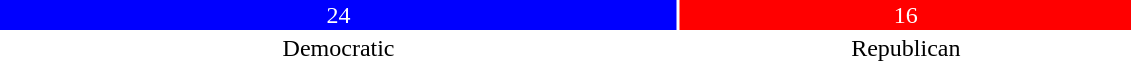<table style="width:60%; text-align:center;">
<tr style="color:white;">
<td style="background:blue; width:60%;">24</td>
<td style="background:red; width:40%;">16</td>
</tr>
<tr>
<td><span>Democratic</span></td>
<td><span>Republican</span></td>
</tr>
</table>
